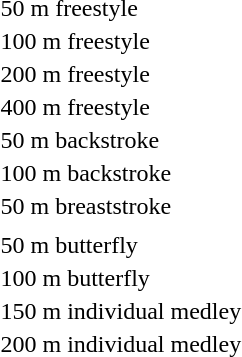<table>
<tr valign="top">
<td>50 m freestyle</td>
<td></td>
<td></td>
<td></td>
<td></td>
<td></td>
<td></td>
</tr>
<tr valign="top">
<td>100 m freestyle</td>
<td></td>
<td></td>
<td></td>
<td></td>
<td></td>
<td></td>
</tr>
<tr valign="top">
<td>200 m freestyle</td>
<td></td>
<td></td>
<td></td>
<td></td>
<td></td>
<td></td>
</tr>
<tr valign="top">
<td>400 m freestyle</td>
<td></td>
<td></td>
<td></td>
<td></td>
<td></td>
<td></td>
</tr>
<tr valign="top">
<td>50 m backstroke</td>
<td></td>
<td></td>
<td></td>
<td></td>
<td></td>
<td></td>
</tr>
<tr valign="top">
<td>100 m backstroke</td>
<td></td>
<td></td>
<td></td>
<td></td>
<td></td>
<td></td>
</tr>
<tr valign="top">
<td>50 m breaststroke</td>
<td></td>
<td></td>
<td></td>
<td></td>
<td></td>
<td></td>
</tr>
<tr valign="top">
<td></td>
<td></td>
<td></td>
<td></td>
<td></td>
<td></td>
</tr>
<tr valign="top">
<td>50 m butterfly</td>
<td></td>
<td></td>
<td></td>
<td></td>
<td></td>
<td></td>
</tr>
<tr valign="top">
<td>100 m butterfly</td>
<td></td>
<td></td>
<td></td>
<td></td>
<td></td>
<td></td>
</tr>
<tr valign="top">
<td>150 m individual medley</td>
<td></td>
<td></td>
<td></td>
<td></td>
<td></td>
<td></td>
</tr>
<tr valign="top">
<td>200 m individual medley</td>
<td></td>
<td></td>
<td></td>
<td></td>
<td></td>
<td></td>
</tr>
</table>
